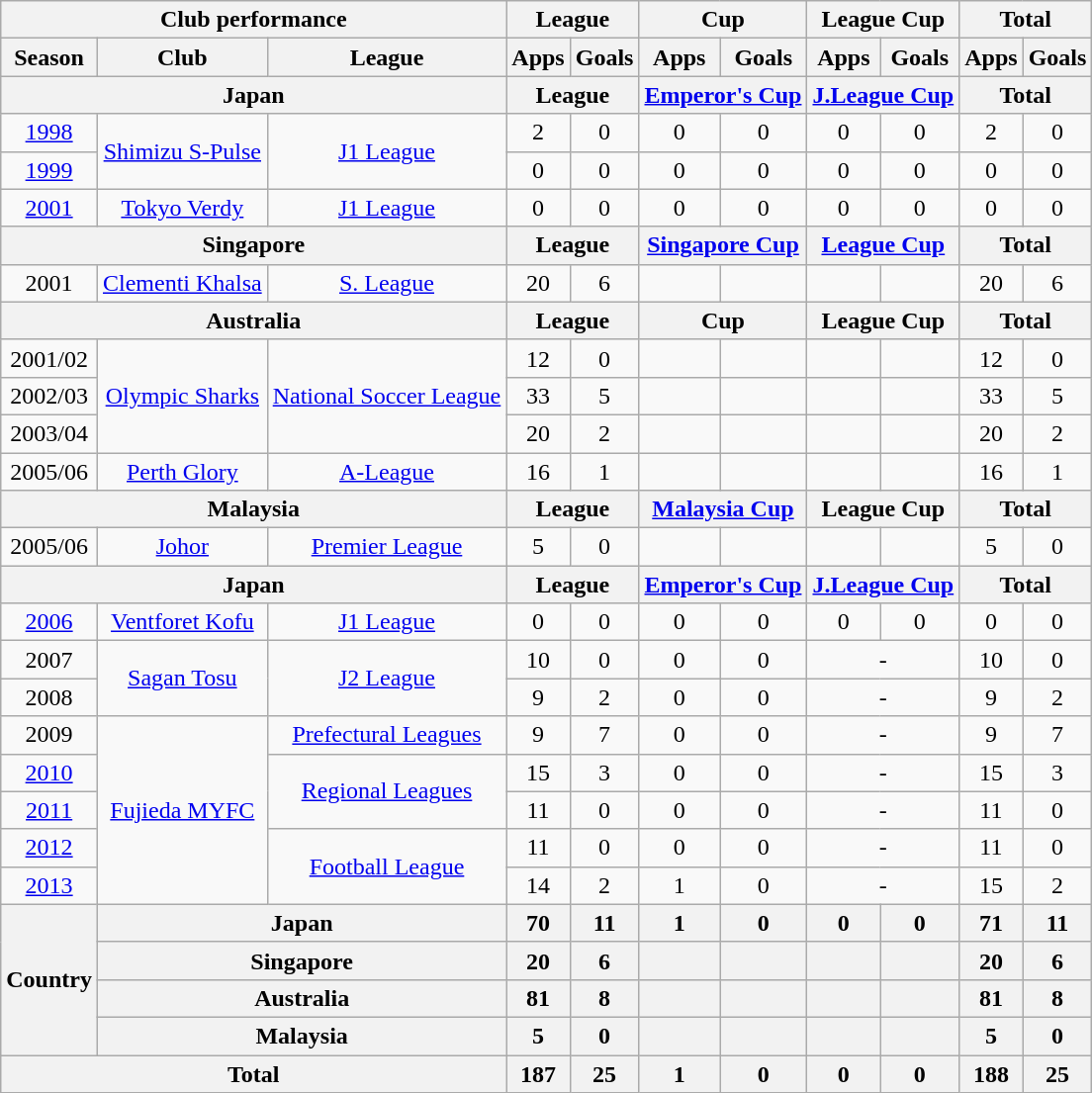<table class="wikitable" style="text-align:center;">
<tr>
<th colspan=3>Club performance</th>
<th colspan=2>League</th>
<th colspan=2>Cup</th>
<th colspan=2>League Cup</th>
<th colspan=2>Total</th>
</tr>
<tr>
<th>Season</th>
<th>Club</th>
<th>League</th>
<th>Apps</th>
<th>Goals</th>
<th>Apps</th>
<th>Goals</th>
<th>Apps</th>
<th>Goals</th>
<th>Apps</th>
<th>Goals</th>
</tr>
<tr>
<th colspan=3>Japan</th>
<th colspan=2>League</th>
<th colspan=2><a href='#'>Emperor's Cup</a></th>
<th colspan=2><a href='#'>J.League Cup</a></th>
<th colspan=2>Total</th>
</tr>
<tr>
<td><a href='#'>1998</a></td>
<td rowspan="2"><a href='#'>Shimizu S-Pulse</a></td>
<td rowspan="2"><a href='#'>J1 League</a></td>
<td>2</td>
<td>0</td>
<td>0</td>
<td>0</td>
<td>0</td>
<td>0</td>
<td>2</td>
<td>0</td>
</tr>
<tr>
<td><a href='#'>1999</a></td>
<td>0</td>
<td>0</td>
<td>0</td>
<td>0</td>
<td>0</td>
<td>0</td>
<td>0</td>
<td>0</td>
</tr>
<tr>
<td><a href='#'>2001</a></td>
<td><a href='#'>Tokyo Verdy</a></td>
<td><a href='#'>J1 League</a></td>
<td>0</td>
<td>0</td>
<td>0</td>
<td>0</td>
<td>0</td>
<td>0</td>
<td>0</td>
<td>0</td>
</tr>
<tr>
<th colspan=3>Singapore</th>
<th colspan=2>League</th>
<th colspan=2><a href='#'>Singapore Cup</a></th>
<th colspan=2><a href='#'>League Cup</a></th>
<th colspan=2>Total</th>
</tr>
<tr>
<td>2001</td>
<td><a href='#'>Clementi Khalsa</a></td>
<td><a href='#'>S. League</a></td>
<td>20</td>
<td>6</td>
<td></td>
<td></td>
<td></td>
<td></td>
<td>20</td>
<td>6</td>
</tr>
<tr>
<th colspan=3>Australia</th>
<th colspan=2>League</th>
<th colspan=2>Cup</th>
<th colspan=2>League Cup</th>
<th colspan=2>Total</th>
</tr>
<tr>
<td>2001/02</td>
<td rowspan="3"><a href='#'>Olympic Sharks</a></td>
<td rowspan="3"><a href='#'>National Soccer League</a></td>
<td>12</td>
<td>0</td>
<td></td>
<td></td>
<td></td>
<td></td>
<td>12</td>
<td>0</td>
</tr>
<tr>
<td>2002/03</td>
<td>33</td>
<td>5</td>
<td></td>
<td></td>
<td></td>
<td></td>
<td>33</td>
<td>5</td>
</tr>
<tr>
<td>2003/04</td>
<td>20</td>
<td>2</td>
<td></td>
<td></td>
<td></td>
<td></td>
<td>20</td>
<td>2</td>
</tr>
<tr>
<td>2005/06</td>
<td><a href='#'>Perth Glory</a></td>
<td><a href='#'>A-League</a></td>
<td>16</td>
<td>1</td>
<td></td>
<td></td>
<td></td>
<td></td>
<td>16</td>
<td>1</td>
</tr>
<tr>
<th colspan=3>Malaysia</th>
<th colspan=2>League</th>
<th colspan=2><a href='#'>Malaysia Cup</a></th>
<th colspan=2>League Cup</th>
<th colspan=2>Total</th>
</tr>
<tr>
<td>2005/06</td>
<td><a href='#'>Johor</a></td>
<td><a href='#'>Premier League</a></td>
<td>5</td>
<td>0</td>
<td></td>
<td></td>
<td></td>
<td></td>
<td>5</td>
<td>0</td>
</tr>
<tr>
<th colspan=3>Japan</th>
<th colspan=2>League</th>
<th colspan=2><a href='#'>Emperor's Cup</a></th>
<th colspan=2><a href='#'>J.League Cup</a></th>
<th colspan=2>Total</th>
</tr>
<tr>
<td><a href='#'>2006</a></td>
<td><a href='#'>Ventforet Kofu</a></td>
<td><a href='#'>J1 League</a></td>
<td>0</td>
<td>0</td>
<td>0</td>
<td>0</td>
<td>0</td>
<td>0</td>
<td>0</td>
<td>0</td>
</tr>
<tr>
<td>2007</td>
<td rowspan="2"><a href='#'>Sagan Tosu</a></td>
<td rowspan="2"><a href='#'>J2 League</a></td>
<td>10</td>
<td>0</td>
<td>0</td>
<td>0</td>
<td colspan="2">-</td>
<td>10</td>
<td>0</td>
</tr>
<tr>
<td>2008</td>
<td>9</td>
<td>2</td>
<td>0</td>
<td>0</td>
<td colspan="2">-</td>
<td>9</td>
<td>2</td>
</tr>
<tr>
<td>2009</td>
<td rowspan="5"><a href='#'>Fujieda MYFC</a></td>
<td><a href='#'>Prefectural Leagues</a></td>
<td>9</td>
<td>7</td>
<td>0</td>
<td>0</td>
<td colspan="2">-</td>
<td>9</td>
<td>7</td>
</tr>
<tr>
<td><a href='#'>2010</a></td>
<td rowspan="2"><a href='#'>Regional Leagues</a></td>
<td>15</td>
<td>3</td>
<td>0</td>
<td>0</td>
<td colspan="2">-</td>
<td>15</td>
<td>3</td>
</tr>
<tr>
<td><a href='#'>2011</a></td>
<td>11</td>
<td>0</td>
<td>0</td>
<td>0</td>
<td colspan="2">-</td>
<td>11</td>
<td>0</td>
</tr>
<tr>
<td><a href='#'>2012</a></td>
<td rowspan="2"><a href='#'>Football League</a></td>
<td>11</td>
<td>0</td>
<td>0</td>
<td>0</td>
<td colspan="2">-</td>
<td>11</td>
<td>0</td>
</tr>
<tr>
<td><a href='#'>2013</a></td>
<td>14</td>
<td>2</td>
<td>1</td>
<td>0</td>
<td colspan="2">-</td>
<td>15</td>
<td>2</td>
</tr>
<tr>
<th rowspan=4>Country</th>
<th colspan=2>Japan</th>
<th>70</th>
<th>11</th>
<th>1</th>
<th>0</th>
<th>0</th>
<th>0</th>
<th>71</th>
<th>11</th>
</tr>
<tr>
<th colspan=2>Singapore</th>
<th>20</th>
<th>6</th>
<th></th>
<th></th>
<th></th>
<th></th>
<th>20</th>
<th>6</th>
</tr>
<tr>
<th colspan=2>Australia</th>
<th>81</th>
<th>8</th>
<th></th>
<th></th>
<th></th>
<th></th>
<th>81</th>
<th>8</th>
</tr>
<tr>
<th colspan=2>Malaysia</th>
<th>5</th>
<th>0</th>
<th></th>
<th></th>
<th></th>
<th></th>
<th>5</th>
<th>0</th>
</tr>
<tr>
<th colspan=3>Total</th>
<th>187</th>
<th>25</th>
<th>1</th>
<th>0</th>
<th>0</th>
<th>0</th>
<th>188</th>
<th>25</th>
</tr>
</table>
